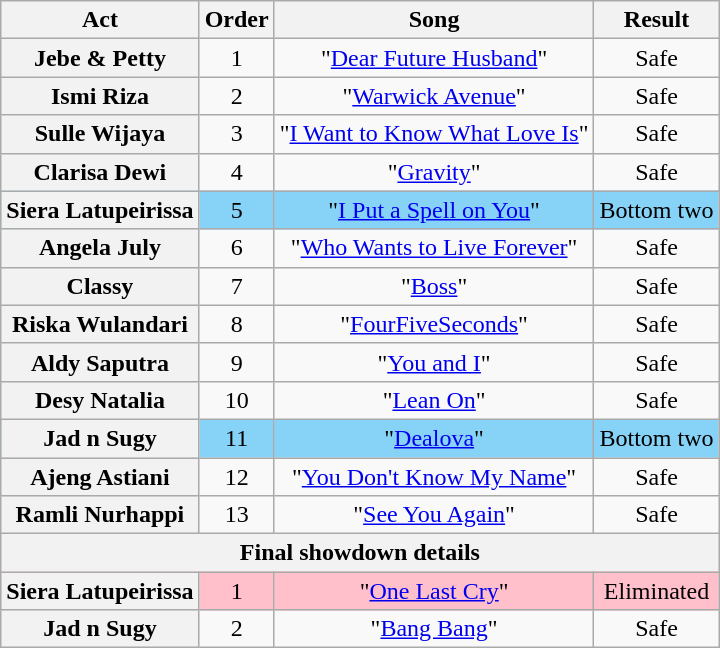<table class="wikitable plainrowheaders" style="text-align:center;">
<tr>
<th scope="col">Act</th>
<th scope="col">Order</th>
<th scope="col">Song</th>
<th scope="col">Result</th>
</tr>
<tr>
<th scope="row">Jebe & Petty</th>
<td>1</td>
<td>"<a href='#'>Dear Future Husband</a>"</td>
<td>Safe</td>
</tr>
<tr>
<th scope="row">Ismi Riza</th>
<td>2</td>
<td>"<a href='#'>Warwick Avenue</a>"</td>
<td>Safe</td>
</tr>
<tr>
<th scope="row">Sulle Wijaya</th>
<td>3</td>
<td>"<a href='#'>I Want to Know What Love Is</a>"</td>
<td>Safe</td>
</tr>
<tr>
<th scope="row">Clarisa Dewi</th>
<td>4</td>
<td>"<a href='#'>Gravity</a>"</td>
<td>Safe</td>
</tr>
<tr style="background:#87D3F8;">
<th scope="row">Siera Latupeirissa</th>
<td>5</td>
<td>"<a href='#'>I Put a Spell on You</a>"</td>
<td>Bottom two</td>
</tr>
<tr>
<th scope="row">Angela July</th>
<td>6</td>
<td>"<a href='#'>Who Wants to Live Forever</a>"</td>
<td>Safe</td>
</tr>
<tr>
<th scope="row">Classy</th>
<td>7</td>
<td>"<a href='#'>Boss</a>"</td>
<td>Safe</td>
</tr>
<tr>
<th scope="row">Riska Wulandari</th>
<td>8</td>
<td>"<a href='#'>FourFiveSeconds</a>"</td>
<td>Safe</td>
</tr>
<tr>
<th scope="row">Aldy Saputra</th>
<td>9</td>
<td>"<a href='#'>You and I</a>"</td>
<td>Safe</td>
</tr>
<tr>
<th scope="row">Desy Natalia</th>
<td>10</td>
<td>"<a href='#'>Lean On</a>"</td>
<td>Safe</td>
</tr>
<tr style="background:#87D3F8;">
<th scope="row">Jad n Sugy</th>
<td>11</td>
<td>"<a href='#'>Dealova</a>"</td>
<td>Bottom two</td>
</tr>
<tr>
<th scope="row">Ajeng Astiani</th>
<td>12</td>
<td>"<a href='#'>You Don't Know My Name</a>"</td>
<td>Safe</td>
</tr>
<tr>
<th scope="row">Ramli Nurhappi</th>
<td>13</td>
<td>"<a href='#'>See You Again</a>"</td>
<td>Safe</td>
</tr>
<tr>
<th colspan="4">Final showdown details</th>
</tr>
<tr style="background:pink;">
<th scope="row">Siera Latupeirissa</th>
<td>1</td>
<td>"<a href='#'>One Last Cry</a>"</td>
<td>Eliminated</td>
</tr>
<tr>
<th scope="row">Jad n Sugy</th>
<td>2</td>
<td>"<a href='#'>Bang Bang</a>"</td>
<td>Safe</td>
</tr>
</table>
